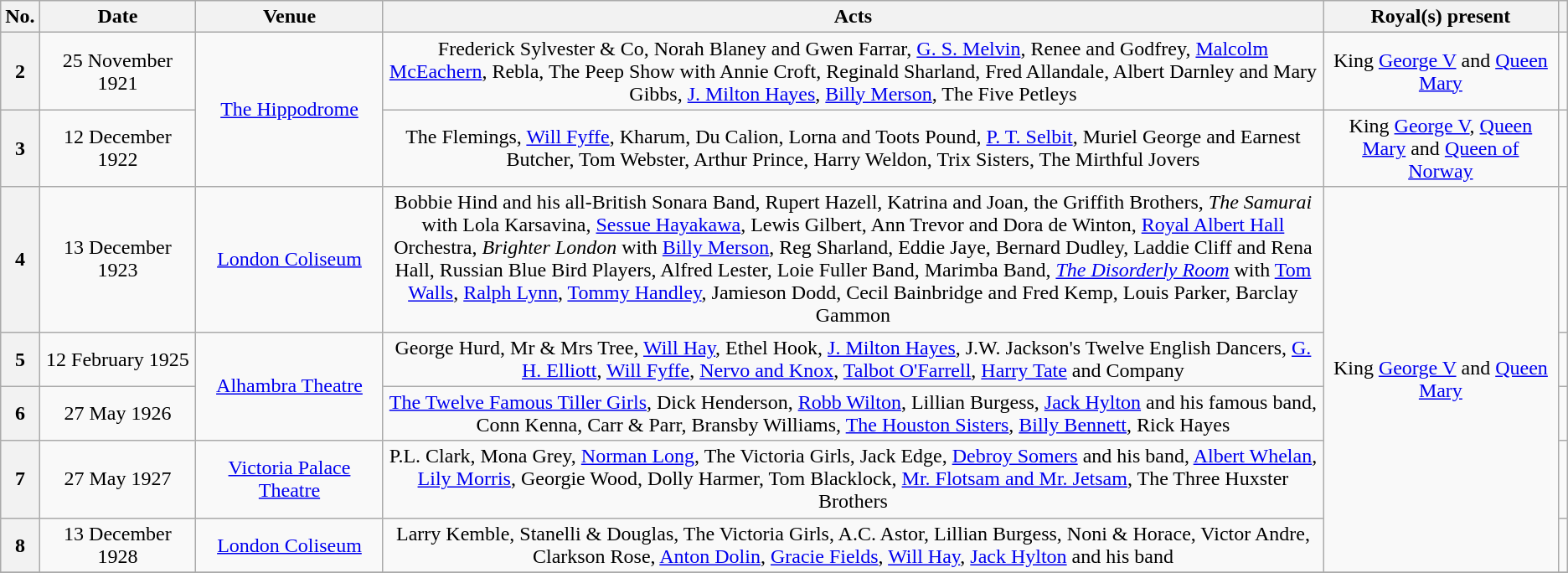<table class="wikitable" border="1" style="text-align:center">
<tr>
<th>No.</th>
<th>Date</th>
<th>Venue</th>
<th width=60%>Acts</th>
<th width=15%>Royal(s) present</th>
<th></th>
</tr>
<tr>
<th>2</th>
<td>25 November 1921</td>
<td rowspan="2"><a href='#'>The Hippodrome</a></td>
<td>Frederick Sylvester & Co, Norah Blaney and Gwen Farrar, <a href='#'>G. S. Melvin</a>, Renee and Godfrey, <a href='#'>Malcolm McEachern</a>, Rebla, The Peep Show with Annie Croft, Reginald Sharland, Fred Allandale, Albert Darnley and Mary Gibbs, <a href='#'>J. Milton Hayes</a>, <a href='#'>Billy Merson</a>, The Five Petleys</td>
<td>King <a href='#'>George V</a> and <a href='#'>Queen Mary</a></td>
<td></td>
</tr>
<tr>
<th>3</th>
<td>12 December 1922</td>
<td>The Flemings, <a href='#'>Will Fyffe</a>, Kharum, Du Calion, Lorna and Toots Pound, <a href='#'>P. T. Selbit</a>, Muriel George and Earnest Butcher, Tom Webster, Arthur Prince, Harry Weldon, Trix Sisters, The Mirthful Jovers</td>
<td>King <a href='#'>George V</a>, <a href='#'>Queen Mary</a> and <a href='#'>Queen of Norway</a></td>
<td></td>
</tr>
<tr>
<th>4</th>
<td>13 December 1923</td>
<td><a href='#'>London Coliseum</a></td>
<td>Bobbie Hind and his all-British Sonara Band, Rupert Hazell, Katrina and Joan, the Griffith Brothers, <em>The Samurai</em> with Lola Karsavina, <a href='#'>Sessue Hayakawa</a>, Lewis Gilbert, Ann Trevor and Dora de Winton, <a href='#'>Royal Albert Hall</a> Orchestra, <em>Brighter London</em> with <a href='#'>Billy Merson</a>, Reg Sharland, Eddie Jaye, Bernard Dudley, Laddie Cliff and Rena Hall, Russian Blue Bird Players, Alfred Lester, Loie Fuller Band, Marimba Band, <em><a href='#'>The Disorderly Room</a></em> with <a href='#'>Tom Walls</a>, <a href='#'>Ralph Lynn</a>, <a href='#'>Tommy Handley</a>, Jamieson Dodd, Cecil Bainbridge and Fred Kemp, Louis Parker, Barclay Gammon</td>
<td rowspan="5">King <a href='#'>George V</a> and <a href='#'>Queen Mary</a></td>
<td></td>
</tr>
<tr>
<th>5</th>
<td>12 February 1925</td>
<td rowspan="2"><a href='#'>Alhambra Theatre</a></td>
<td>George Hurd, Mr & Mrs Tree, <a href='#'>Will Hay</a>, Ethel Hook, <a href='#'>J. Milton Hayes</a>, J.W. Jackson's Twelve English Dancers, <a href='#'>G. H. Elliott</a>, <a href='#'>Will Fyffe</a>, <a href='#'>Nervo and Knox</a>, <a href='#'>Talbot O'Farrell</a>, <a href='#'>Harry Tate</a> and Company</td>
<td></td>
</tr>
<tr>
<th>6</th>
<td>27 May 1926</td>
<td><a href='#'>The Twelve Famous Tiller Girls</a>, Dick Henderson, <a href='#'>Robb Wilton</a>, Lillian Burgess, <a href='#'>Jack Hylton</a> and his famous band, Conn Kenna, Carr & Parr, Bransby Williams, <a href='#'>The Houston Sisters</a>, <a href='#'>Billy Bennett</a>, Rick Hayes</td>
<td></td>
</tr>
<tr>
<th>7</th>
<td>27 May 1927</td>
<td><a href='#'>Victoria Palace Theatre</a></td>
<td>P.L. Clark, Mona Grey, <a href='#'>Norman Long</a>, The Victoria Girls, Jack Edge, <a href='#'>Debroy Somers</a> and his band, <a href='#'>Albert Whelan</a>, <a href='#'>Lily Morris</a>, Georgie Wood, Dolly Harmer, Tom Blacklock, <a href='#'>Mr. Flotsam and Mr. Jetsam</a>, The Three Huxster Brothers</td>
<td></td>
</tr>
<tr>
<th>8</th>
<td>13 December 1928</td>
<td><a href='#'>London Coliseum</a></td>
<td>Larry Kemble, Stanelli & Douglas, The Victoria Girls, A.C. Astor, Lillian Burgess, Noni & Horace, Victor Andre, Clarkson Rose, <a href='#'>Anton Dolin</a>, <a href='#'>Gracie Fields</a>, <a href='#'>Will Hay</a>, <a href='#'>Jack Hylton</a> and his band</td>
<td></td>
</tr>
<tr>
</tr>
</table>
